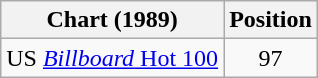<table class="wikitable sortable">
<tr>
<th align="left">Chart (1989)</th>
<th align="center">Position</th>
</tr>
<tr>
<td>US <a href='#'><em>Billboard</em> Hot 100</a></td>
<td style="text-align:center;">97</td>
</tr>
</table>
